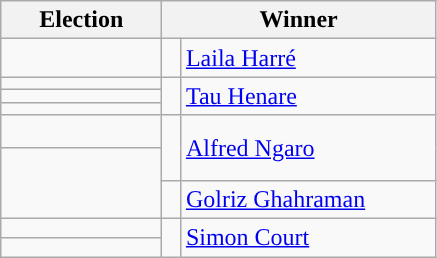<table class=wikitable>
<tr>
<th width=100>Election</th>
<th colspan=2 width=175>Winner</th>
</tr>
<tr>
<td></td>
<td width=5 bgcolor=></td>
<td><a href='#'>Laila Harré</a></td>
</tr>
<tr>
<td></td>
<td rowspan=3 bgcolor=></td>
<td rowspan=3><a href='#'>Tau Henare</a></td>
</tr>
<tr>
<td></td>
</tr>
<tr>
<td></td>
</tr>
<tr>
<td></td>
<td height=15 style="border-bottom:solid 0 grey; background:"></td>
<td rowspan=2><a href='#'>Alfred Ngaro</a></td>
</tr>
<tr>
<td rowspan=2></td>
<td height=15 style="border-top:solid 0 grey; background:"></td>
</tr>
<tr>
<td bgcolor=></td>
<td><a href='#'>Golriz Ghahraman</a></td>
</tr>
<tr>
<td></td>
<td rowspan=2 width=5 bgcolor=></td>
<td rowspan=2><a href='#'>Simon Court</a></td>
</tr>
<tr>
<td></td>
</tr>
</table>
